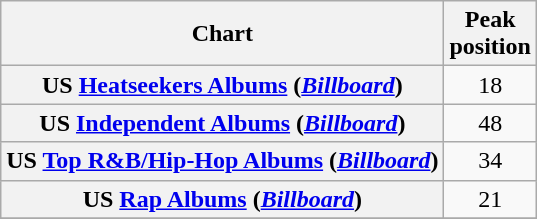<table class="wikitable sortable plainrowheaders" style="text-align:center;" border="1">
<tr>
<th scope="col">Chart</th>
<th scope="col">Peak<br>position</th>
</tr>
<tr>
<th scope="row">US <a href='#'>Heatseekers Albums</a> (<em><a href='#'>Billboard</a></em>)</th>
<td>18</td>
</tr>
<tr>
<th scope="row">US <a href='#'>Independent Albums</a> (<em><a href='#'>Billboard</a></em>)</th>
<td>48</td>
</tr>
<tr>
<th scope="row">US <a href='#'>Top R&B/Hip-Hop Albums</a> (<em><a href='#'>Billboard</a></em>)</th>
<td>34</td>
</tr>
<tr>
<th scope="row">US <a href='#'>Rap Albums</a> (<em><a href='#'>Billboard</a></em>)</th>
<td>21</td>
</tr>
<tr>
</tr>
</table>
